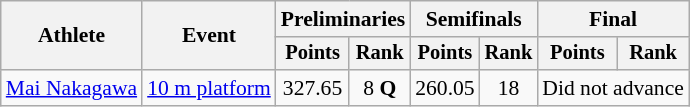<table class="wikitable" style="font-size:90%">
<tr>
<th rowspan="2">Athlete</th>
<th rowspan="2">Event</th>
<th colspan=2>Preliminaries</th>
<th colspan=2>Semifinals</th>
<th colspan=2>Final</th>
</tr>
<tr style="font-size:95%">
<th>Points</th>
<th>Rank</th>
<th>Points</th>
<th>Rank</th>
<th>Points</th>
<th>Rank</th>
</tr>
<tr align=center>
<td align=left><a href='#'>Mai Nakagawa</a></td>
<td align=left><a href='#'>10 m platform</a></td>
<td>327.65</td>
<td>8 <strong>Q</strong></td>
<td>260.05</td>
<td>18</td>
<td colspan=2>Did not advance</td>
</tr>
</table>
